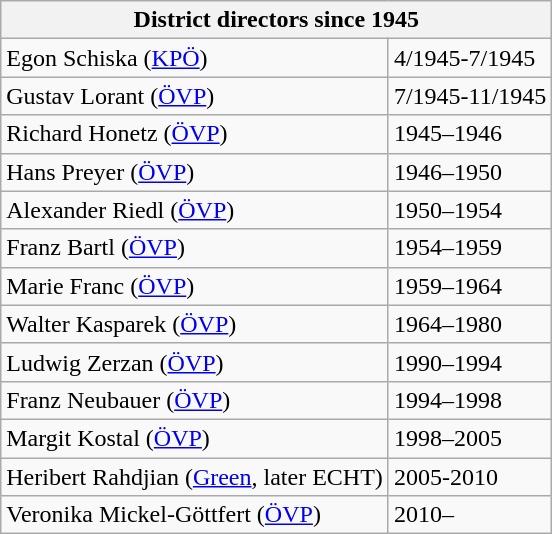<table class="wikitable" style="margin-left:1em;">
<tr>
<th colspan="2">District directors since 1945</th>
</tr>
<tr --->
<td>Egon Schiska (<a href='#'>KPÖ</a>)</td>
<td>4/1945-7/1945</td>
</tr>
<tr --->
<td>Gustav Lorant (<a href='#'>ÖVP</a>)</td>
<td>7/1945-11/1945</td>
</tr>
<tr --->
<td>Richard Honetz (<a href='#'>ÖVP</a>)</td>
<td>1945–1946</td>
</tr>
<tr --->
<td>Hans Preyer (<a href='#'>ÖVP</a>)</td>
<td>1946–1950</td>
</tr>
<tr --->
<td>Alexander Riedl (<a href='#'>ÖVP</a>)</td>
<td>1950–1954</td>
</tr>
<tr --->
<td>Franz Bartl (<a href='#'>ÖVP</a>)</td>
<td>1954–1959</td>
</tr>
<tr --->
<td>Marie Franc (<a href='#'>ÖVP</a>)</td>
<td>1959–1964</td>
</tr>
<tr --->
<td>Walter Kasparek (<a href='#'>ÖVP</a>)</td>
<td>1964–1980</td>
</tr>
<tr --->
<td>Ludwig Zerzan (<a href='#'>ÖVP</a>)</td>
<td>1990–1994</td>
</tr>
<tr --->
<td>Franz Neubauer (<a href='#'>ÖVP</a>)</td>
<td>1994–1998</td>
</tr>
<tr --->
<td>Margit Kostal (<a href='#'>ÖVP</a>)</td>
<td>1998–2005</td>
</tr>
<tr --->
<td>Heribert Rahdjian (<a href='#'>Green</a>, later ECHT)</td>
<td>2005-2010</td>
</tr>
<tr --->
<td>Veronika Mickel-Göttfert (<a href='#'>ÖVP</a>)</td>
<td>2010–</td>
</tr>
</table>
